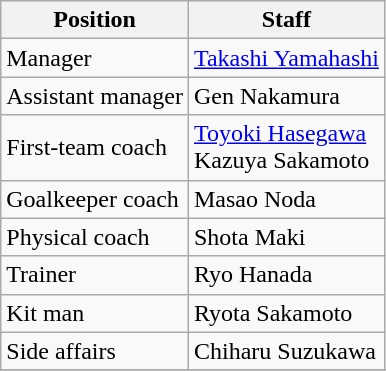<table class="wikitable">
<tr>
<th>Position</th>
<th>Staff</th>
</tr>
<tr>
<td>Manager</td>
<td> <a href='#'>Takashi Yamahashi</a></td>
</tr>
<tr>
<td>Assistant manager</td>
<td> Gen Nakamura</td>
</tr>
<tr>
<td>First-team coach</td>
<td> <a href='#'>Toyoki Hasegawa</a> <br>   Kazuya Sakamoto</td>
</tr>
<tr>
<td>Goalkeeper coach</td>
<td> Masao Noda</td>
</tr>
<tr>
<td>Physical coach</td>
<td> Shota Maki</td>
</tr>
<tr>
<td>Trainer</td>
<td> Ryo Hanada</td>
</tr>
<tr>
<td>Kit man</td>
<td> Ryota Sakamoto</td>
</tr>
<tr>
<td>Side affairs</td>
<td> Chiharu Suzukawa</td>
</tr>
<tr>
</tr>
</table>
